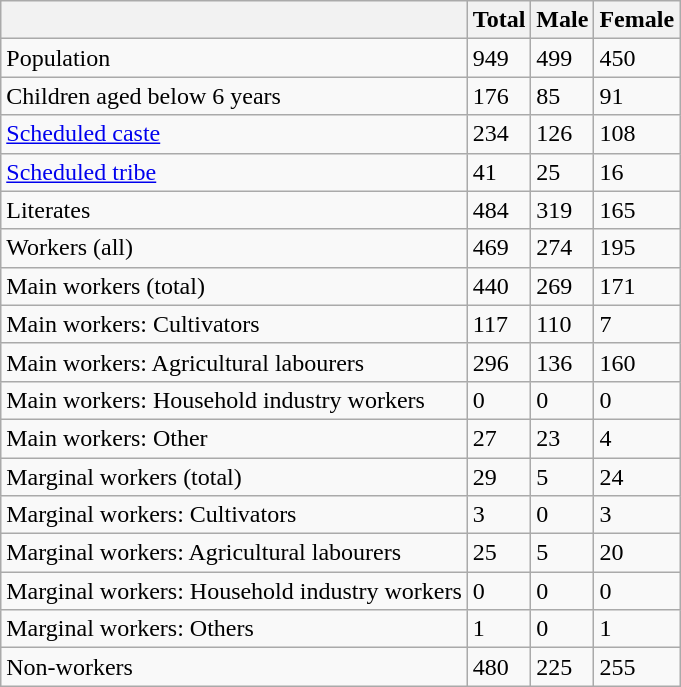<table class="wikitable sortable">
<tr>
<th></th>
<th>Total</th>
<th>Male</th>
<th>Female</th>
</tr>
<tr>
<td>Population</td>
<td>949</td>
<td>499</td>
<td>450</td>
</tr>
<tr>
<td>Children aged below 6 years</td>
<td>176</td>
<td>85</td>
<td>91</td>
</tr>
<tr>
<td><a href='#'>Scheduled caste</a></td>
<td>234</td>
<td>126</td>
<td>108</td>
</tr>
<tr>
<td><a href='#'>Scheduled tribe</a></td>
<td>41</td>
<td>25</td>
<td>16</td>
</tr>
<tr>
<td>Literates</td>
<td>484</td>
<td>319</td>
<td>165</td>
</tr>
<tr>
<td>Workers (all)</td>
<td>469</td>
<td>274</td>
<td>195</td>
</tr>
<tr>
<td>Main workers (total)</td>
<td>440</td>
<td>269</td>
<td>171</td>
</tr>
<tr>
<td>Main workers: Cultivators</td>
<td>117</td>
<td>110</td>
<td>7</td>
</tr>
<tr>
<td>Main workers: Agricultural labourers</td>
<td>296</td>
<td>136</td>
<td>160</td>
</tr>
<tr>
<td>Main workers: Household industry workers</td>
<td>0</td>
<td>0</td>
<td>0</td>
</tr>
<tr>
<td>Main workers: Other</td>
<td>27</td>
<td>23</td>
<td>4</td>
</tr>
<tr>
<td>Marginal workers (total)</td>
<td>29</td>
<td>5</td>
<td>24</td>
</tr>
<tr>
<td>Marginal workers: Cultivators</td>
<td>3</td>
<td>0</td>
<td>3</td>
</tr>
<tr>
<td>Marginal workers: Agricultural labourers</td>
<td>25</td>
<td>5</td>
<td>20</td>
</tr>
<tr>
<td>Marginal workers: Household industry workers</td>
<td>0</td>
<td>0</td>
<td>0</td>
</tr>
<tr>
<td>Marginal workers: Others</td>
<td>1</td>
<td>0</td>
<td>1</td>
</tr>
<tr>
<td>Non-workers</td>
<td>480</td>
<td>225</td>
<td>255</td>
</tr>
</table>
